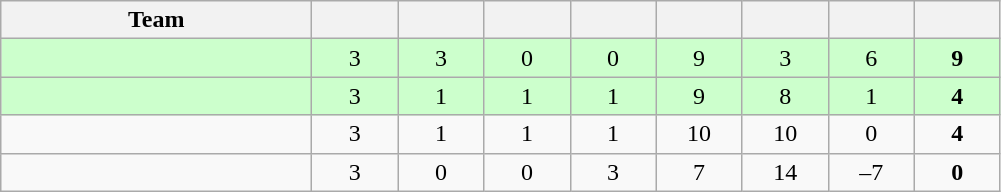<table class="wikitable" style="text-align:center;">
<tr>
<th width=200>Team</th>
<th width=50 abbr="Played"></th>
<th width=50 abbr="Won"></th>
<th width=50 abbr="Drawn"></th>
<th width=50 abbr="Lost"></th>
<th width=50 abbr="Goals for"></th>
<th width=50 abbr="Goals against"></th>
<th width=50 abbr="Goal difference"></th>
<th width=50 abbr="Points"></th>
</tr>
<tr bgcolor=ccffcc>
<td align="left"></td>
<td>3</td>
<td>3</td>
<td>0</td>
<td>0</td>
<td>9</td>
<td>3</td>
<td>6</td>
<td><strong>9</strong></td>
</tr>
<tr bgcolor=ccffcc>
<td align="left"></td>
<td>3</td>
<td>1</td>
<td>1</td>
<td>1</td>
<td>9</td>
<td>8</td>
<td>1</td>
<td><strong>4</strong></td>
</tr>
<tr>
<td align="left"></td>
<td>3</td>
<td>1</td>
<td>1</td>
<td>1</td>
<td>10</td>
<td>10</td>
<td>0</td>
<td><strong>4</strong></td>
</tr>
<tr>
<td align="left"></td>
<td>3</td>
<td>0</td>
<td>0</td>
<td>3</td>
<td>7</td>
<td>14</td>
<td>–7</td>
<td><strong>0</strong></td>
</tr>
</table>
